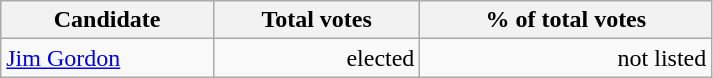<table class="wikitable" width="475">
<tr>
<th align="left">Candidate</th>
<th align="right">Total votes</th>
<th align="right">% of total votes</th>
</tr>
<tr>
<td align="left"><a href='#'>Jim Gordon</a></td>
<td align="right">elected</td>
<td align="right">not listed</td>
</tr>
</table>
